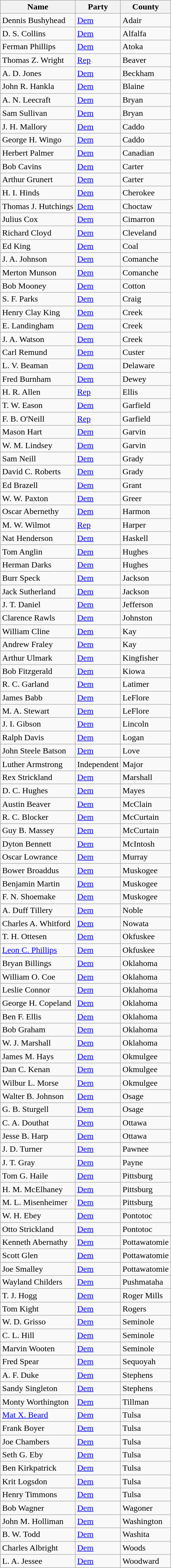<table class="wikitable sortable">
<tr>
<th>Name</th>
<th>Party</th>
<th>County</th>
</tr>
<tr>
<td>Dennis Bushyhead</td>
<td><a href='#'>Dem</a></td>
<td>Adair</td>
</tr>
<tr>
<td>D. S. Collins</td>
<td><a href='#'>Dem</a></td>
<td>Alfalfa</td>
</tr>
<tr>
<td>Ferman Phillips</td>
<td><a href='#'>Dem</a></td>
<td>Atoka</td>
</tr>
<tr>
<td>Thomas Z. Wright</td>
<td><a href='#'>Rep</a></td>
<td>Beaver</td>
</tr>
<tr>
<td>A. D. Jones</td>
<td><a href='#'>Dem</a></td>
<td>Beckham</td>
</tr>
<tr>
<td>John R. Hankla</td>
<td><a href='#'>Dem</a></td>
<td>Blaine</td>
</tr>
<tr>
<td>A. N. Leecraft</td>
<td><a href='#'>Dem</a></td>
<td>Bryan</td>
</tr>
<tr>
<td>Sam Sullivan</td>
<td><a href='#'>Dem</a></td>
<td>Bryan</td>
</tr>
<tr>
<td>J. H. Mallory</td>
<td><a href='#'>Dem</a></td>
<td>Caddo</td>
</tr>
<tr>
<td>George H. Wingo</td>
<td><a href='#'>Dem</a></td>
<td>Caddo</td>
</tr>
<tr>
<td>Herbert Palmer</td>
<td><a href='#'>Dem</a></td>
<td>Canadian</td>
</tr>
<tr>
<td>Bob Cavins</td>
<td><a href='#'>Dem</a></td>
<td>Carter</td>
</tr>
<tr>
<td>Arthur Grunert</td>
<td><a href='#'>Dem</a></td>
<td>Carter</td>
</tr>
<tr>
<td>H. I. Hinds</td>
<td><a href='#'>Dem</a></td>
<td>Cherokee</td>
</tr>
<tr>
<td>Thomas J. Hutchings</td>
<td><a href='#'>Dem</a></td>
<td>Choctaw</td>
</tr>
<tr>
<td>Julius Cox</td>
<td><a href='#'>Dem</a></td>
<td>Cimarron</td>
</tr>
<tr>
<td>Richard Cloyd</td>
<td><a href='#'>Dem</a></td>
<td>Cleveland</td>
</tr>
<tr>
<td>Ed King</td>
<td><a href='#'>Dem</a></td>
<td>Coal</td>
</tr>
<tr>
<td>J. A. Johnson</td>
<td><a href='#'>Dem</a></td>
<td>Comanche</td>
</tr>
<tr>
<td>Merton Munson</td>
<td><a href='#'>Dem</a></td>
<td>Comanche</td>
</tr>
<tr>
<td>Bob Mooney</td>
<td><a href='#'>Dem</a></td>
<td>Cotton</td>
</tr>
<tr>
<td>S. F. Parks</td>
<td><a href='#'>Dem</a></td>
<td>Craig</td>
</tr>
<tr>
<td>Henry Clay King</td>
<td><a href='#'>Dem</a></td>
<td>Creek</td>
</tr>
<tr>
<td>E. Landingham</td>
<td><a href='#'>Dem</a></td>
<td>Creek</td>
</tr>
<tr>
<td>J. A. Watson</td>
<td><a href='#'>Dem</a></td>
<td>Creek</td>
</tr>
<tr>
<td>Carl Remund</td>
<td><a href='#'>Dem</a></td>
<td>Custer</td>
</tr>
<tr>
<td>L. V. Beaman</td>
<td><a href='#'>Dem</a></td>
<td>Delaware</td>
</tr>
<tr>
<td>Fred Burnham</td>
<td><a href='#'>Dem</a></td>
<td>Dewey</td>
</tr>
<tr>
<td>H. R. Allen</td>
<td><a href='#'>Rep</a></td>
<td>Ellis</td>
</tr>
<tr>
<td>T. W. Eason</td>
<td><a href='#'>Dem</a></td>
<td>Garfield</td>
</tr>
<tr>
<td>F. B. O'Neill</td>
<td><a href='#'>Rep</a></td>
<td>Garfield</td>
</tr>
<tr>
<td>Mason Hart</td>
<td><a href='#'>Dem</a></td>
<td>Garvin</td>
</tr>
<tr>
<td>W. M. Lindsey</td>
<td><a href='#'>Dem</a></td>
<td>Garvin</td>
</tr>
<tr>
<td>Sam Neill</td>
<td><a href='#'>Dem</a></td>
<td>Grady</td>
</tr>
<tr>
<td>David C. Roberts</td>
<td><a href='#'>Dem</a></td>
<td>Grady</td>
</tr>
<tr>
<td>Ed Brazell</td>
<td><a href='#'>Dem</a></td>
<td>Grant</td>
</tr>
<tr>
<td>W. W. Paxton</td>
<td><a href='#'>Dem</a></td>
<td>Greer</td>
</tr>
<tr>
<td>Oscar Abernethy</td>
<td><a href='#'>Dem</a></td>
<td>Harmon</td>
</tr>
<tr>
<td>M. W. Wilmot</td>
<td><a href='#'>Rep</a></td>
<td>Harper</td>
</tr>
<tr>
<td>Nat Henderson</td>
<td><a href='#'>Dem</a></td>
<td>Haskell</td>
</tr>
<tr>
<td>Tom Anglin</td>
<td><a href='#'>Dem</a></td>
<td>Hughes</td>
</tr>
<tr>
<td>Herman Darks</td>
<td><a href='#'>Dem</a></td>
<td>Hughes</td>
</tr>
<tr>
<td>Burr Speck</td>
<td><a href='#'>Dem</a></td>
<td>Jackson</td>
</tr>
<tr>
<td>Jack Sutherland</td>
<td><a href='#'>Dem</a></td>
<td>Jackson</td>
</tr>
<tr>
<td>J. T. Daniel</td>
<td><a href='#'>Dem</a></td>
<td>Jefferson</td>
</tr>
<tr>
<td>Clarence Rawls</td>
<td><a href='#'>Dem</a></td>
<td>Johnston</td>
</tr>
<tr>
<td>William Cline</td>
<td><a href='#'>Dem</a></td>
<td>Kay</td>
</tr>
<tr>
<td>Andrew Fraley</td>
<td><a href='#'>Dem</a></td>
<td>Kay</td>
</tr>
<tr>
<td>Arthur Ulmark</td>
<td><a href='#'>Dem</a></td>
<td>Kingfisher</td>
</tr>
<tr>
<td>Bob Fitzgerald</td>
<td><a href='#'>Dem</a></td>
<td>Kiowa</td>
</tr>
<tr>
<td>R. C. Garland</td>
<td><a href='#'>Dem</a></td>
<td>Latimer</td>
</tr>
<tr>
<td>James Babb</td>
<td><a href='#'>Dem</a></td>
<td>LeFlore</td>
</tr>
<tr>
<td>M. A. Stewart</td>
<td><a href='#'>Dem</a></td>
<td>LeFlore</td>
</tr>
<tr>
<td>J. I. Gibson</td>
<td><a href='#'>Dem</a></td>
<td>Lincoln</td>
</tr>
<tr>
<td>Ralph Davis</td>
<td><a href='#'>Dem</a></td>
<td>Logan</td>
</tr>
<tr>
<td>John Steele Batson</td>
<td><a href='#'>Dem</a></td>
<td>Love</td>
</tr>
<tr>
<td>Luther Armstrong</td>
<td>Independent</td>
<td>Major</td>
</tr>
<tr>
<td>Rex Strickland</td>
<td><a href='#'>Dem</a></td>
<td>Marshall</td>
</tr>
<tr>
<td>D. C. Hughes</td>
<td><a href='#'>Dem</a></td>
<td>Mayes</td>
</tr>
<tr>
<td>Austin Beaver</td>
<td><a href='#'>Dem</a></td>
<td>McClain</td>
</tr>
<tr>
<td>R. C. Blocker</td>
<td><a href='#'>Dem</a></td>
<td>McCurtain</td>
</tr>
<tr>
<td>Guy B. Massey</td>
<td><a href='#'>Dem</a></td>
<td>McCurtain</td>
</tr>
<tr>
<td>Dyton Bennett</td>
<td><a href='#'>Dem</a></td>
<td>McIntosh</td>
</tr>
<tr>
<td>Oscar Lowrance</td>
<td><a href='#'>Dem</a></td>
<td>Murray</td>
</tr>
<tr>
<td>Bower Broaddus</td>
<td><a href='#'>Dem</a></td>
<td>Muskogee</td>
</tr>
<tr>
<td>Benjamin Martin</td>
<td><a href='#'>Dem</a></td>
<td>Muskogee</td>
</tr>
<tr>
<td>F. N. Shoemake</td>
<td><a href='#'>Dem</a></td>
<td>Muskogee</td>
</tr>
<tr>
<td>A. Duff Tillery</td>
<td><a href='#'>Dem</a></td>
<td>Noble</td>
</tr>
<tr>
<td>Charles A. Whitford</td>
<td><a href='#'>Dem</a></td>
<td>Nowata</td>
</tr>
<tr>
<td>T. H. Ottesen</td>
<td><a href='#'>Dem</a></td>
<td>Okfuskee</td>
</tr>
<tr>
<td><a href='#'>Leon C. Phillips</a></td>
<td><a href='#'>Dem</a></td>
<td>Okfuskee</td>
</tr>
<tr>
<td>Bryan Billings</td>
<td><a href='#'>Dem</a></td>
<td>Oklahoma</td>
</tr>
<tr>
<td>William O. Coe</td>
<td><a href='#'>Dem</a></td>
<td>Oklahoma</td>
</tr>
<tr>
<td>Leslie Connor</td>
<td><a href='#'>Dem</a></td>
<td>Oklahoma</td>
</tr>
<tr>
<td>George H. Copeland</td>
<td><a href='#'>Dem</a></td>
<td>Oklahoma</td>
</tr>
<tr>
<td>Ben F. Ellis</td>
<td><a href='#'>Dem</a></td>
<td>Oklahoma</td>
</tr>
<tr>
<td>Bob Graham</td>
<td><a href='#'>Dem</a></td>
<td>Oklahoma</td>
</tr>
<tr>
<td>W. J. Marshall</td>
<td><a href='#'>Dem</a></td>
<td>Oklahoma</td>
</tr>
<tr>
<td>James M. Hays</td>
<td><a href='#'>Dem</a></td>
<td>Okmulgee</td>
</tr>
<tr>
<td>Dan C. Kenan</td>
<td><a href='#'>Dem</a></td>
<td>Okmulgee</td>
</tr>
<tr>
<td>Wilbur L. Morse</td>
<td><a href='#'>Dem</a></td>
<td>Okmulgee</td>
</tr>
<tr>
<td>Walter B. Johnson</td>
<td><a href='#'>Dem</a></td>
<td>Osage</td>
</tr>
<tr>
<td>G. B. Sturgell</td>
<td><a href='#'>Dem</a></td>
<td>Osage</td>
</tr>
<tr>
<td>C. A. Douthat</td>
<td><a href='#'>Dem</a></td>
<td>Ottawa</td>
</tr>
<tr>
<td>Jesse B. Harp</td>
<td><a href='#'>Dem</a></td>
<td>Ottawa</td>
</tr>
<tr>
<td>J. D. Turner</td>
<td><a href='#'>Dem</a></td>
<td>Pawnee</td>
</tr>
<tr>
<td>J. T. Gray</td>
<td><a href='#'>Dem</a></td>
<td>Payne</td>
</tr>
<tr>
<td>Tom G. Haile</td>
<td><a href='#'>Dem</a></td>
<td>Pittsburg</td>
</tr>
<tr>
<td>H. M. McElhaney</td>
<td><a href='#'>Dem</a></td>
<td>Pittsburg</td>
</tr>
<tr>
<td>M. L. Misenheimer</td>
<td><a href='#'>Dem</a></td>
<td>Pittsburg</td>
</tr>
<tr>
<td>W. H. Ebey</td>
<td><a href='#'>Dem</a></td>
<td>Pontotoc</td>
</tr>
<tr>
<td>Otto Strickland</td>
<td><a href='#'>Dem</a></td>
<td>Pontotoc</td>
</tr>
<tr>
<td>Kenneth Abernathy</td>
<td><a href='#'>Dem</a></td>
<td>Pottawatomie</td>
</tr>
<tr>
<td>Scott Glen</td>
<td><a href='#'>Dem</a></td>
<td>Pottawatomie</td>
</tr>
<tr>
<td>Joe Smalley</td>
<td><a href='#'>Dem</a></td>
<td>Pottawatomie</td>
</tr>
<tr>
<td>Wayland Childers</td>
<td><a href='#'>Dem</a></td>
<td>Pushmataha</td>
</tr>
<tr>
<td>T. J. Hogg</td>
<td><a href='#'>Dem</a></td>
<td>Roger Mills</td>
</tr>
<tr>
<td>Tom Kight</td>
<td><a href='#'>Dem</a></td>
<td>Rogers</td>
</tr>
<tr>
<td>W. D. Grisso</td>
<td><a href='#'>Dem</a></td>
<td>Seminole</td>
</tr>
<tr>
<td>C. L. Hill</td>
<td><a href='#'>Dem</a></td>
<td>Seminole</td>
</tr>
<tr>
<td>Marvin Wooten</td>
<td><a href='#'>Dem</a></td>
<td>Seminole</td>
</tr>
<tr>
<td>Fred Spear</td>
<td><a href='#'>Dem</a></td>
<td>Sequoyah</td>
</tr>
<tr>
<td>A. F. Duke</td>
<td><a href='#'>Dem</a></td>
<td>Stephens</td>
</tr>
<tr>
<td>Sandy Singleton</td>
<td><a href='#'>Dem</a></td>
<td>Stephens</td>
</tr>
<tr>
<td>Monty Worthington</td>
<td><a href='#'>Dem</a></td>
<td>Tillman</td>
</tr>
<tr>
<td><a href='#'>Mat X. Beard</a></td>
<td><a href='#'>Dem</a></td>
<td>Tulsa</td>
</tr>
<tr>
<td>Frank Boyer</td>
<td><a href='#'>Dem</a></td>
<td>Tulsa</td>
</tr>
<tr>
<td>Joe Chambers</td>
<td><a href='#'>Dem</a></td>
<td>Tulsa</td>
</tr>
<tr>
<td>Seth G. Eby</td>
<td><a href='#'>Dem</a></td>
<td>Tulsa</td>
</tr>
<tr>
<td>Ben Kirkpatrick</td>
<td><a href='#'>Dem</a></td>
<td>Tulsa</td>
</tr>
<tr>
<td>Krit Logsdon</td>
<td><a href='#'>Dem</a></td>
<td>Tulsa</td>
</tr>
<tr>
<td>Henry Timmons</td>
<td><a href='#'>Dem</a></td>
<td>Tulsa</td>
</tr>
<tr>
<td>Bob Wagner</td>
<td><a href='#'>Dem</a></td>
<td>Wagoner</td>
</tr>
<tr>
<td>John M. Holliman</td>
<td><a href='#'>Dem</a></td>
<td>Washington</td>
</tr>
<tr>
<td>B. W. Todd</td>
<td><a href='#'>Dem</a></td>
<td>Washita</td>
</tr>
<tr>
<td>Charles Albright</td>
<td><a href='#'>Dem</a></td>
<td>Woods</td>
</tr>
<tr>
<td>L. A. Jessee</td>
<td><a href='#'>Dem</a></td>
<td>Woodward</td>
</tr>
</table>
